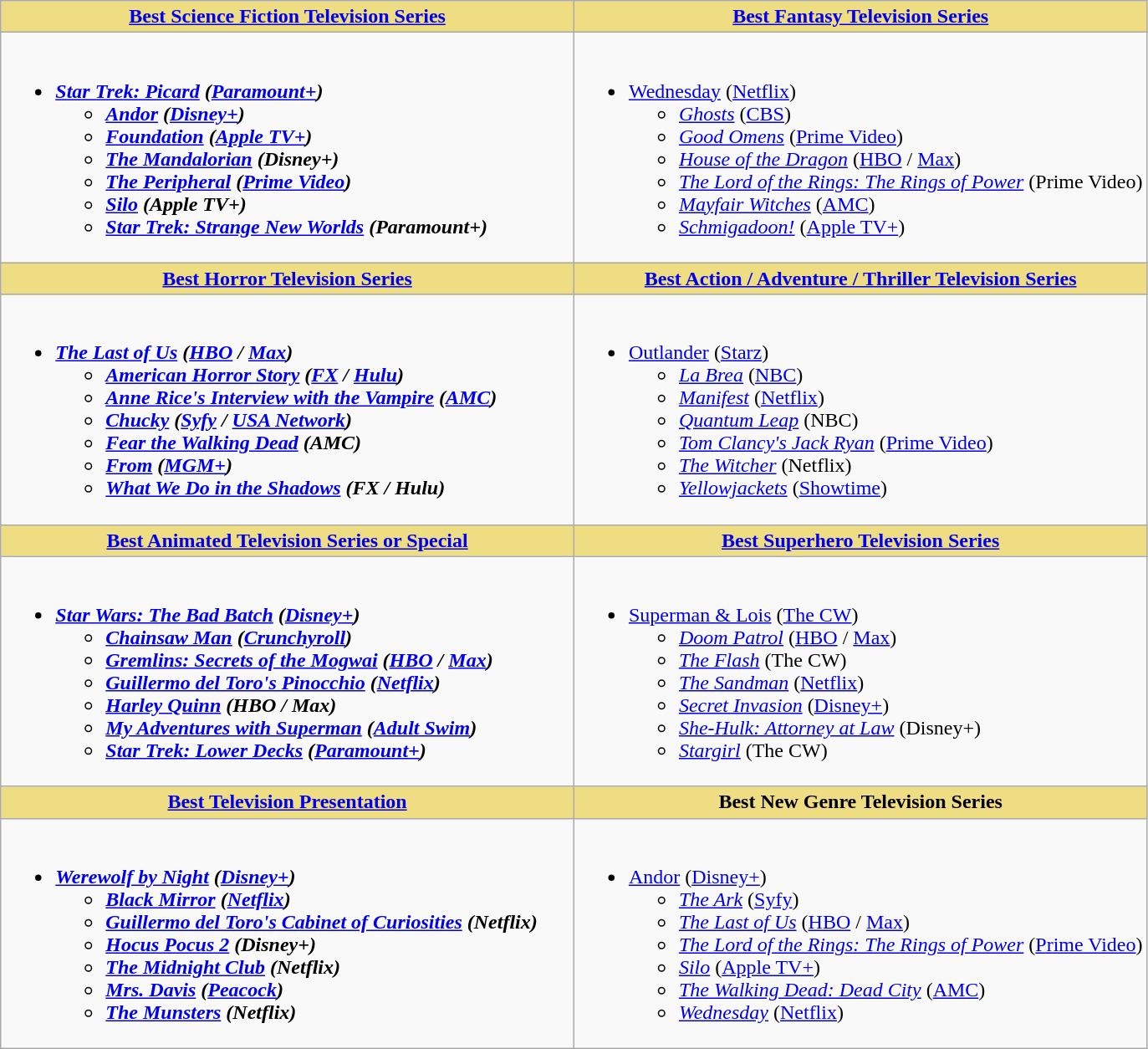<table class=wikitable>
<tr>
<th style="background:#EEDD82; width:50%"><a href='#'>Best Science Fiction Television Series</a></th>
<th style="background:#EEDD82; width:50%"><a href='#'>Best Fantasy Television Series</a></th>
</tr>
<tr>
<td valign="top"><br><ul><li><strong><em><a href='#'>Star Trek: Picard</a><em> (<a href='#'>Paramount+</a>)<strong><ul><li></em><a href='#'>Andor</a><em> (<a href='#'>Disney+</a>)</li><li></em><a href='#'>Foundation</a><em> (<a href='#'>Apple TV+</a>)</li><li></em><a href='#'>The Mandalorian</a><em> (Disney+)</li><li></em><a href='#'>The Peripheral</a><em> (<a href='#'>Prime Video</a>)</li><li></em><a href='#'>Silo</a><em> (Apple TV+)</li><li></em><a href='#'>Star Trek: Strange New Worlds</a><em> (Paramount+)</li></ul></li></ul></td>
<td valign="top"><br><ul><li></em></strong><a href='#'>Wednesday</a></em> (<a href='#'>Netflix</a>)</strong><ul><li><em><a href='#'>Ghosts</a></em> (<a href='#'>CBS</a>)</li><li><em><a href='#'>Good Omens</a></em> (<a href='#'>Prime Video</a>)</li><li><em><a href='#'>House of the Dragon</a></em> (<a href='#'>HBO</a> / <a href='#'>Max</a>)</li><li><em><a href='#'>The Lord of the Rings: The Rings of Power</a></em> (Prime Video)</li><li><em><a href='#'>Mayfair Witches</a></em> (<a href='#'>AMC</a>)</li><li><em><a href='#'>Schmigadoon!</a></em> (<a href='#'>Apple TV+</a>)</li></ul></li></ul></td>
</tr>
<tr>
<th style="background:#EEDD82; width:50%"><a href='#'>Best Horror Television Series</a></th>
<th style="background:#EEDD82; width:50%"><a href='#'>Best Action / Adventure / Thriller Television Series</a></th>
</tr>
<tr>
<td valign="top"><br><ul><li><strong><em><a href='#'>The Last of Us</a><em> (<a href='#'>HBO</a> / <a href='#'>Max</a>)<strong><ul><li></em><a href='#'>American Horror Story</a><em> (<a href='#'>FX</a> / <a href='#'>Hulu</a>)</li><li></em><a href='#'>Anne Rice's Interview with the Vampire</a><em> (<a href='#'>AMC</a>)</li><li></em><a href='#'>Chucky</a><em> (<a href='#'>Syfy</a> / <a href='#'>USA Network</a>)</li><li></em><a href='#'>Fear the Walking Dead</a><em> (AMC)</li><li></em><a href='#'>From</a><em> (<a href='#'>MGM+</a>)</li><li></em><a href='#'>What We Do in the Shadows</a><em> (FX / Hulu)</li></ul></li></ul></td>
<td valign="top"><br><ul><li></em></strong><a href='#'>Outlander</a></em> (<a href='#'>Starz</a>)</strong><ul><li><em><a href='#'>La Brea</a></em> (<a href='#'>NBC</a>)</li><li><em><a href='#'>Manifest</a></em> (<a href='#'>Netflix</a>)</li><li><em><a href='#'>Quantum Leap</a></em> (NBC)</li><li><em><a href='#'>Tom Clancy's Jack Ryan</a></em> (<a href='#'>Prime Video</a>)</li><li><em><a href='#'>The Witcher</a></em> (Netflix)</li><li><em><a href='#'>Yellowjackets</a></em> (<a href='#'>Showtime</a>)</li></ul></li></ul></td>
</tr>
<tr>
<th style="background:#EEDD82; width:50%"><a href='#'>Best Animated Television Series or Special</a></th>
<th style="background:#EEDD82; width:50%"><a href='#'>Best Superhero Television Series</a></th>
</tr>
<tr>
<td valign="top"><br><ul><li><strong><em><a href='#'>Star Wars: The Bad Batch</a><em> (<a href='#'>Disney+</a>)<strong><ul><li></em><a href='#'>Chainsaw Man</a><em> (<a href='#'>Crunchyroll</a>)</li><li></em><a href='#'>Gremlins: Secrets of the Mogwai</a><em> (<a href='#'>HBO</a> / <a href='#'>Max</a>)</li><li></em><a href='#'>Guillermo del Toro's Pinocchio</a><em> (<a href='#'>Netflix</a>)</li><li></em><a href='#'>Harley Quinn</a><em> (HBO / Max)</li><li></em><a href='#'>My Adventures with Superman</a><em> (<a href='#'>Adult Swim</a>)</li><li></em><a href='#'>Star Trek: Lower Decks</a><em> (<a href='#'>Paramount+</a>)</li></ul></li></ul></td>
<td valign="top"><br><ul><li></em></strong><a href='#'>Superman & Lois</a></em> (<a href='#'>The CW</a>)</strong><ul><li><em><a href='#'>Doom Patrol</a></em> (<a href='#'>HBO</a> / <a href='#'>Max</a>)</li><li><em><a href='#'>The Flash</a></em> (The CW)</li><li><em><a href='#'>The Sandman</a></em> (<a href='#'>Netflix</a>)</li><li><em><a href='#'>Secret Invasion</a></em> (<a href='#'>Disney+</a>)</li><li><em><a href='#'>She-Hulk: Attorney at Law</a></em> (Disney+)</li><li><em><a href='#'>Stargirl</a></em> (The CW)</li></ul></li></ul></td>
</tr>
<tr>
<th style="background:#EEDD82; width:50%"><a href='#'>Best Television Presentation</a></th>
<th style="background:#EEDD82; width:50%">Best New Genre Television Series</th>
</tr>
<tr>
<td valign="top"><br><ul><li><strong><em><a href='#'>Werewolf by Night</a><em> (<a href='#'>Disney+</a>)<strong><ul><li></em><a href='#'>Black Mirror</a><em> (<a href='#'>Netflix</a>)</li><li></em><a href='#'>Guillermo del Toro's Cabinet of Curiosities</a><em> (Netflix)</li><li></em><a href='#'>Hocus Pocus 2</a><em> (Disney+)</li><li></em><a href='#'>The Midnight Club</a><em> (Netflix)</li><li></em><a href='#'>Mrs. Davis</a><em> (<a href='#'>Peacock</a>)</li><li></em><a href='#'>The Munsters</a><em> (Netflix)</li></ul></li></ul></td>
<td valign="top"><br><ul><li></em></strong><a href='#'>Andor</a></em> (<a href='#'>Disney+</a>)</strong><ul><li><em><a href='#'>The Ark</a></em> (<a href='#'>Syfy</a>)</li><li><em><a href='#'>The Last of Us</a></em> (<a href='#'>HBO</a> / <a href='#'>Max</a>)</li><li><em><a href='#'>The Lord of the Rings: The Rings of Power</a></em> (<a href='#'>Prime Video</a>)</li><li><em><a href='#'>Silo</a></em> (<a href='#'>Apple TV+</a>)</li><li><em><a href='#'>The Walking Dead: Dead City</a></em> (<a href='#'>AMC</a>)</li><li><em><a href='#'>Wednesday</a></em> (<a href='#'>Netflix</a>)</li></ul></li></ul></td>
</tr>
</table>
